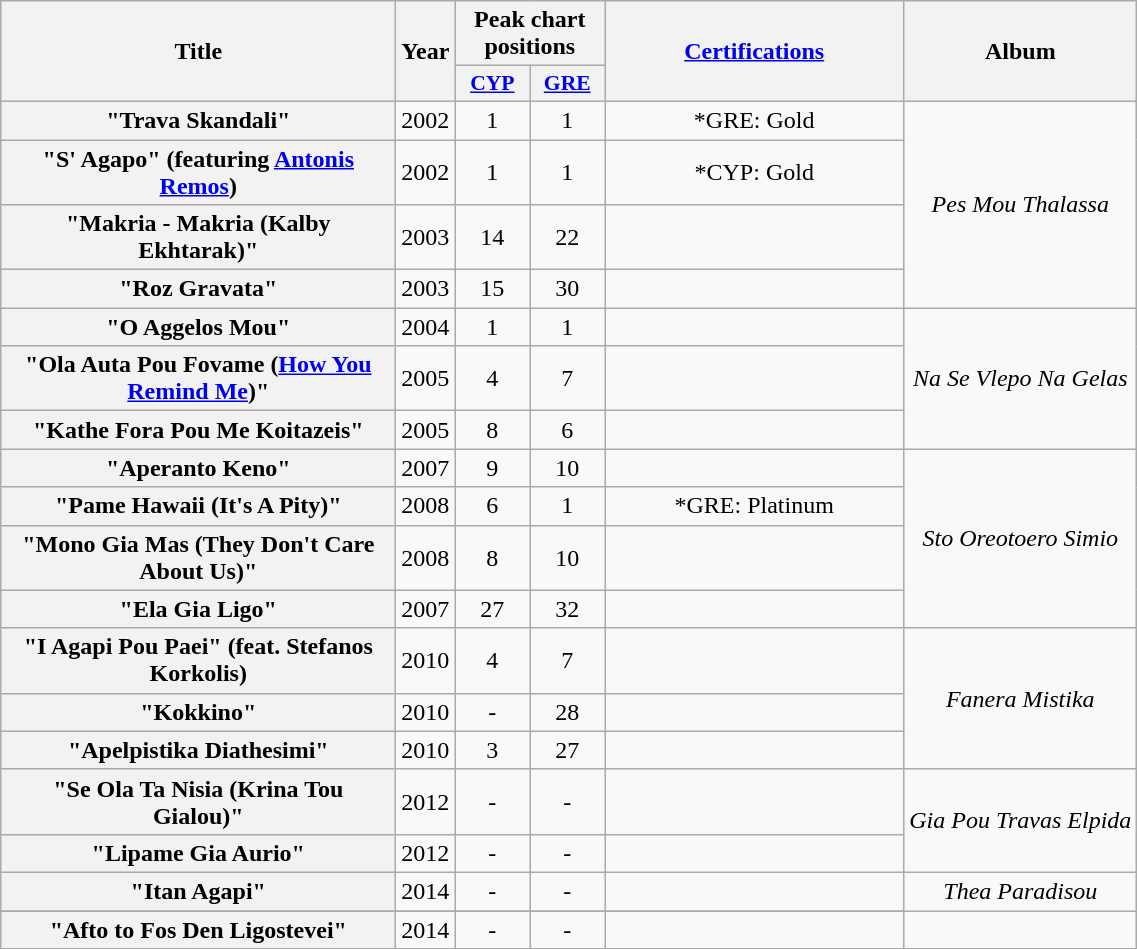<table class="wikitable plainrowheaders" style="text-align:center;">
<tr>
<th scope="col" rowspan="2" style="width:16em;">Title</th>
<th scope="col" rowspan="2">Year</th>
<th scope="col" colspan="2">Peak chart positions</th>
<th scope="col" rowspan="2" style="width:12em;"><a href='#'>Certifications</a></th>
<th scope="col" rowspan="2">Album</th>
</tr>
<tr>
<th scope="col" style="width:3em;font-size:90%;"><a href='#'>CYP</a></th>
<th scope="col" style="width:3em;font-size:90%;"><a href='#'>GRE</a></th>
</tr>
<tr>
<th scope="row">"Trava Skandali"</th>
<td rowspan="1">2002</td>
<td>1</td>
<td>1</td>
<td>*GRE: Gold</td>
<td rowspan="4"><em>Pes Mou Thalassa</em></td>
</tr>
<tr>
<th scope="row">"S' Agapo" (featuring <a href='#'>Antonis Remos</a>)</th>
<td rowspan="1">2002</td>
<td>1</td>
<td>1</td>
<td>*CYP: Gold</td>
</tr>
<tr>
<th scope="row">"Makria - Makria (Kalby Ekhtarak)"</th>
<td rowspan="1">2003</td>
<td>14</td>
<td>22</td>
<td></td>
</tr>
<tr>
<th scope="row">"Roz Gravata"</th>
<td rowspan="1">2003</td>
<td>15</td>
<td>30</td>
<td></td>
</tr>
<tr>
<th scope="row">"O Aggelos Mou"</th>
<td rowspan="1">2004</td>
<td>1</td>
<td>1</td>
<td></td>
<td rowspan="3"><em>Na Se Vlepo Na Gelas</em></td>
</tr>
<tr>
<th scope="row">"Ola Auta Pou Fovame (<a href='#'>How You Remind Me</a>)"</th>
<td rowspan="1">2005</td>
<td>4</td>
<td>7</td>
<td></td>
</tr>
<tr>
<th scope="row">"Kathe Fora Pou Me Koitazeis"</th>
<td rowspan="1">2005</td>
<td>8</td>
<td>6</td>
<td></td>
</tr>
<tr>
<th scope="row">"Aperanto Keno"</th>
<td rowspan="1">2007</td>
<td>9</td>
<td>10</td>
<td></td>
<td rowspan="4"><em>Sto Oreotoero Simio</em></td>
</tr>
<tr>
<th scope="row">"Pame Hawaii (It's A Pity)"</th>
<td rowspan="1">2008</td>
<td>6</td>
<td>1</td>
<td>*GRE: Platinum</td>
</tr>
<tr>
<th scope="row">"Mono Gia Mas (They Don't Care About Us)"</th>
<td rowspan="1">2008</td>
<td>8</td>
<td>10</td>
<td></td>
</tr>
<tr>
<th scope="row">"Ela Gia Ligo"</th>
<td rowspan="1">2007</td>
<td>27</td>
<td>32</td>
<td></td>
</tr>
<tr>
<th scope="row">"I Agapi Pou Paei" (feat. Stefanos Korkolis)</th>
<td rowspan="1">2010</td>
<td>4</td>
<td>7</td>
<td></td>
<td rowspan="3"><em>Fanera Mistika</em></td>
</tr>
<tr>
<th scope="row">"Kokkino"</th>
<td rowspan="1">2010</td>
<td>-</td>
<td>28</td>
<td></td>
</tr>
<tr>
<th scope="row">"Apelpistika Diathesimi"</th>
<td rowspan="1">2010</td>
<td>3</td>
<td>27</td>
<td></td>
</tr>
<tr>
<th scope="row">"Se Ola Ta Nisia (Krina Tou Gialou)"</th>
<td rowspan="1">2012</td>
<td>-</td>
<td>-</td>
<td></td>
<td rowspan="2"><em>Gia Pou Travas Elpida</em></td>
</tr>
<tr>
<th scope="row">"Lipame Gia Aurio"</th>
<td rowspan="1">2012</td>
<td>-</td>
<td>-</td>
<td></td>
</tr>
<tr>
<th scope="row">"Itan Agapi"</th>
<td rowspan="1">2014</td>
<td>-</td>
<td>-</td>
<td></td>
<td rowspan="2"><em>Thea Paradisou</em></td>
</tr>
<tr>
</tr>
<tr>
<th scope="row">"Afto to Fos Den Ligostevei"</th>
<td rowspan="1">2014</td>
<td>-</td>
<td>-</td>
<td></td>
</tr>
<tr>
</tr>
</table>
